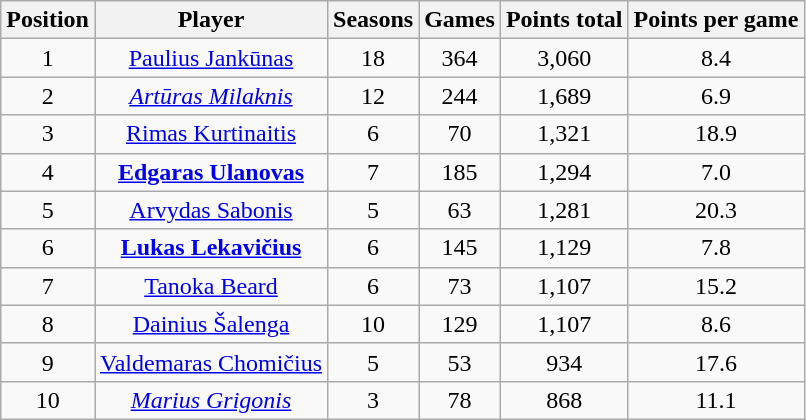<table class="wikitable" style="text-align:center;">
<tr>
<th>Position</th>
<th>Player</th>
<th>Seasons</th>
<th>Games</th>
<th>Points total</th>
<th>Points per game</th>
</tr>
<tr>
<td>1</td>
<td><a href='#'>Paulius Jankūnas</a></td>
<td>18</td>
<td>364</td>
<td>3,060</td>
<td>8.4</td>
</tr>
<tr>
<td>2</td>
<td><em><a href='#'>Artūras Milaknis</a></em></td>
<td>12</td>
<td>244</td>
<td>1,689</td>
<td>6.9</td>
</tr>
<tr>
<td>3</td>
<td><a href='#'>Rimas Kurtinaitis</a></td>
<td>6</td>
<td>70</td>
<td>1,321</td>
<td>18.9</td>
</tr>
<tr>
<td>4</td>
<td><strong><a href='#'>Edgaras Ulanovas</a></strong></td>
<td>7</td>
<td>185</td>
<td>1,294</td>
<td>7.0</td>
</tr>
<tr>
<td>5</td>
<td><a href='#'>Arvydas Sabonis</a></td>
<td>5</td>
<td>63</td>
<td>1,281</td>
<td>20.3</td>
</tr>
<tr>
<td>6</td>
<td><strong><a href='#'>Lukas Lekavičius</a></strong></td>
<td>6</td>
<td>145</td>
<td>1,129</td>
<td>7.8</td>
</tr>
<tr>
<td>7</td>
<td><a href='#'>Tanoka Beard</a></td>
<td>6</td>
<td>73</td>
<td>1,107</td>
<td>15.2</td>
</tr>
<tr>
<td>8</td>
<td><a href='#'>Dainius Šalenga</a></td>
<td>10</td>
<td>129</td>
<td>1,107</td>
<td>8.6</td>
</tr>
<tr>
<td>9</td>
<td><a href='#'>Valdemaras Chomičius</a></td>
<td>5</td>
<td>53</td>
<td>934</td>
<td>17.6</td>
</tr>
<tr>
<td>10</td>
<td><em><a href='#'>Marius Grigonis</a></em></td>
<td>3</td>
<td>78</td>
<td>868</td>
<td>11.1</td>
</tr>
</table>
